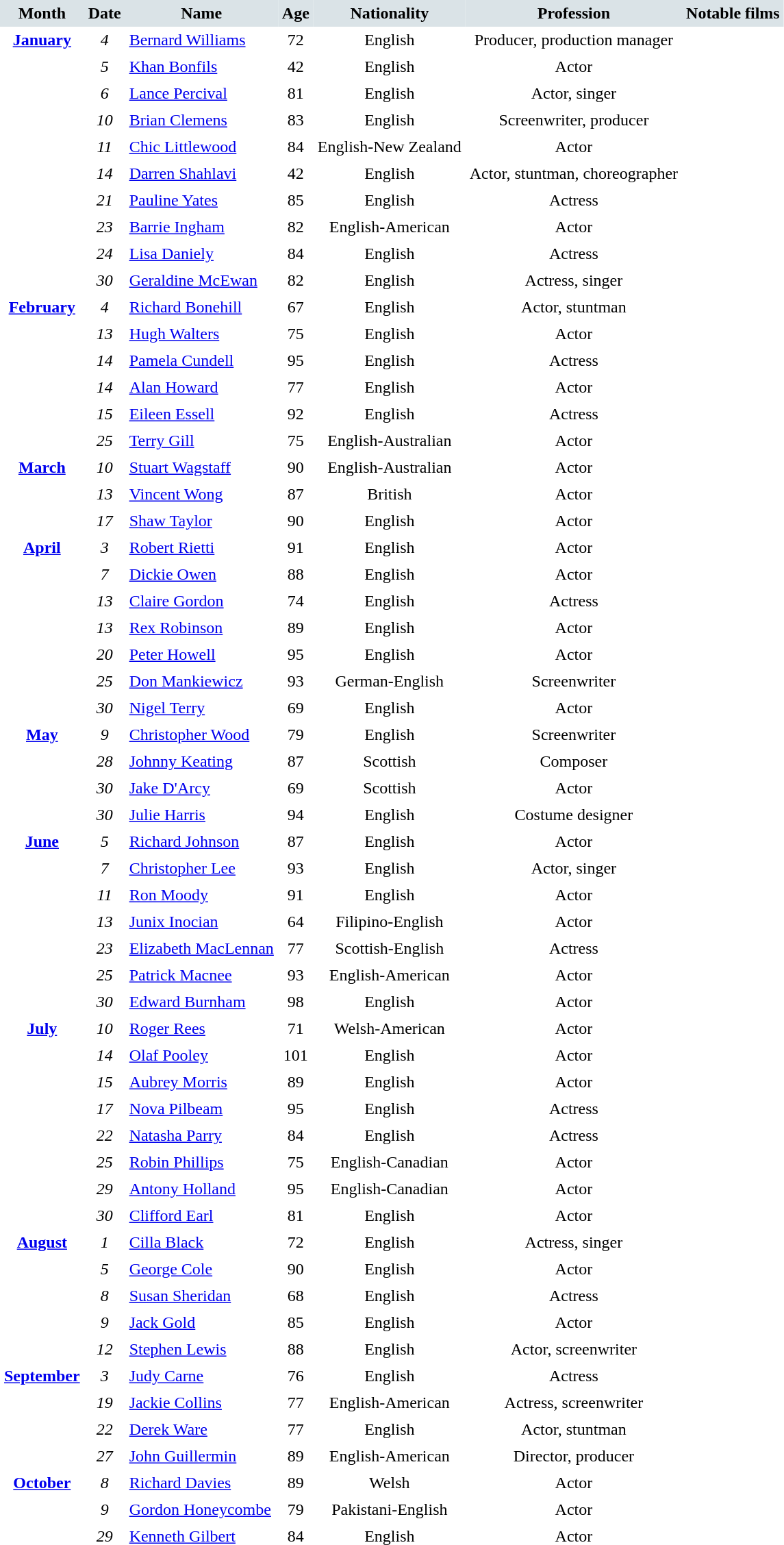<table cellspacing="0" cellpadding="4" border="0">
<tr style="background:#dae3e7; text-align:center;">
<th>Month</th>
<th>Date</th>
<th>Name</th>
<th>Age</th>
<th>Nationality</th>
<th>Profession</th>
<th>Notable films</th>
</tr>
<tr valign="top">
<th rowspan=10 style="text-align:center; vertical-align:top;"><a href='#'>January</a></th>
<td style="text-align:center;"><em>4</em></td>
<td><a href='#'>Bernard Williams</a></td>
<td style="text-align:center;">72</td>
<td style="text-align:center;">English</td>
<td style="text-align:center;">Producer, production manager</td>
<td></td>
</tr>
<tr>
<td style="text-align:center;"><em>5</em></td>
<td><a href='#'>Khan Bonfils</a></td>
<td style="text-align:center;">42</td>
<td style="text-align:center;">English</td>
<td style="text-align:center;">Actor</td>
<td></td>
</tr>
<tr>
<td style="text-align:center;"><em>6</em></td>
<td><a href='#'>Lance Percival</a></td>
<td style="text-align:center;">81</td>
<td style="text-align:center;">English</td>
<td style="text-align:center;">Actor, singer</td>
<td></td>
</tr>
<tr>
<td style="text-align:center;"><em>10</em></td>
<td><a href='#'>Brian Clemens</a></td>
<td style="text-align:center;">83</td>
<td style="text-align:center;">English</td>
<td style="text-align:center;">Screenwriter, producer</td>
<td></td>
</tr>
<tr>
<td style="text-align:center;"><em>11</em></td>
<td><a href='#'>Chic Littlewood</a></td>
<td style="text-align:center;">84</td>
<td style="text-align:center;">English-New Zealand</td>
<td style="text-align:center;">Actor</td>
<td></td>
</tr>
<tr>
<td style="text-align:center;"><em>14</em></td>
<td><a href='#'>Darren Shahlavi</a></td>
<td style="text-align:center;">42</td>
<td style="text-align:center;">English</td>
<td style="text-align:center;">Actor, stuntman, choreographer</td>
<td></td>
</tr>
<tr>
<td style="text-align:center;"><em>21</em></td>
<td><a href='#'>Pauline Yates</a></td>
<td style="text-align:center;">85</td>
<td style="text-align:center;">English</td>
<td style="text-align:center;">Actress</td>
<td></td>
</tr>
<tr>
<td style="text-align:center;"><em>23</em></td>
<td><a href='#'>Barrie Ingham</a></td>
<td style="text-align:center;">82</td>
<td style="text-align:center;">English-American</td>
<td style="text-align:center;">Actor</td>
<td></td>
</tr>
<tr>
<td style="text-align:center;"><em>24</em></td>
<td><a href='#'>Lisa Daniely</a></td>
<td style="text-align:center;">84</td>
<td style="text-align:center;">English</td>
<td style="text-align:center;">Actress</td>
<td></td>
</tr>
<tr>
<td style="text-align:center;"><em>30</em></td>
<td><a href='#'>Geraldine McEwan</a></td>
<td style="text-align:center;">82</td>
<td style="text-align:center;">English</td>
<td style="text-align:center;">Actress, singer</td>
<td></td>
</tr>
<tr>
<th rowspan=6 style="text-align:center; vertical-align:top;"><a href='#'>February</a></th>
<td style="text-align:center;"><em>4</em></td>
<td><a href='#'>Richard Bonehill</a></td>
<td style="text-align:center;">67</td>
<td style="text-align:center;">English</td>
<td style="text-align:center;">Actor, stuntman</td>
<td></td>
</tr>
<tr>
<td style="text-align:center;"><em>13</em></td>
<td><a href='#'>Hugh Walters</a></td>
<td style="text-align:center;">75</td>
<td style="text-align:center;">English</td>
<td style="text-align:center;">Actor</td>
<td></td>
</tr>
<tr>
<td style="text-align:center;"><em>14</em></td>
<td><a href='#'>Pamela Cundell</a></td>
<td style="text-align:center;">95</td>
<td style="text-align:center;">English</td>
<td style="text-align:center;">Actress</td>
<td></td>
</tr>
<tr>
<td style="text-align:center;"><em>14</em></td>
<td><a href='#'>Alan Howard</a></td>
<td style="text-align:center;">77</td>
<td style="text-align:center;">English</td>
<td style="text-align:center;">Actor</td>
<td></td>
</tr>
<tr>
<td style="text-align:center;"><em>15</em></td>
<td><a href='#'>Eileen Essell</a></td>
<td style="text-align:center;">92</td>
<td style="text-align:center;">English</td>
<td style="text-align:center;">Actress</td>
<td></td>
</tr>
<tr>
<td style="text-align:center;"><em>25</em></td>
<td><a href='#'>Terry Gill</a></td>
<td style="text-align:center;">75</td>
<td style="text-align:center;">English-Australian</td>
<td style="text-align:center;">Actor</td>
<td></td>
</tr>
<tr>
<th rowspan=2 style="text-align:center; vertical-align:top;"><a href='#'>March</a></th>
<td style="text-align:center;"><em>10</em></td>
<td><a href='#'>Stuart Wagstaff</a></td>
<td style="text-align:center;">90</td>
<td style="text-align:center;">English-Australian</td>
<td style="text-align:center;">Actor</td>
<td></td>
</tr>
<tr>
<td style="text-align:center;"><em>13</em></td>
<td><a href='#'>Vincent Wong</a></td>
<td style="text-align:center;">87</td>
<td style="text-align:center;">British</td>
<td style="text-align:center;">Actor</td>
<td></td>
</tr>
<tr>
<td></td>
<td style="text-align:center;"><em>17</em></td>
<td><a href='#'>Shaw Taylor</a></td>
<td style="text-align:center;">90</td>
<td style="text-align:center;">English</td>
<td style="text-align:center;">Actor</td>
<td></td>
</tr>
<tr>
<th rowspan=7 style="text-align:center; vertical-align:top;"><a href='#'>April</a></th>
<td style="text-align:center;"><em>3</em></td>
<td><a href='#'>Robert Rietti</a></td>
<td style="text-align:center;">91</td>
<td style="text-align:center;">English</td>
<td style="text-align:center;">Actor</td>
<td></td>
</tr>
<tr>
<td style="text-align:center;"><em>7</em></td>
<td><a href='#'>Dickie Owen</a></td>
<td style="text-align:center;">88</td>
<td style="text-align:center;">English</td>
<td style="text-align:center;">Actor</td>
<td></td>
</tr>
<tr>
<td style="text-align:center;"><em>13</em></td>
<td><a href='#'>Claire Gordon</a></td>
<td style="text-align:center;">74</td>
<td style="text-align:center;">English</td>
<td style="text-align:center;">Actress</td>
<td></td>
</tr>
<tr>
<td style="text-align:center;"><em>13</em></td>
<td><a href='#'>Rex Robinson</a></td>
<td style="text-align:center;">89</td>
<td style="text-align:center;">English</td>
<td style="text-align:center;">Actor</td>
<td></td>
</tr>
<tr>
<td style="text-align:center;"><em>20</em></td>
<td><a href='#'>Peter Howell</a></td>
<td style="text-align:center;">95</td>
<td style="text-align:center;">English</td>
<td style="text-align:center;">Actor</td>
<td></td>
</tr>
<tr>
<td style="text-align:center;"><em>25</em></td>
<td><a href='#'>Don Mankiewicz</a></td>
<td style="text-align:center;">93</td>
<td style="text-align:center;">German-English</td>
<td style="text-align:center;">Screenwriter</td>
<td></td>
</tr>
<tr>
<td style="text-align:center;"><em>30</em></td>
<td><a href='#'>Nigel Terry</a></td>
<td style="text-align:center;">69</td>
<td style="text-align:center;">English</td>
<td style="text-align:center;">Actor</td>
<td></td>
</tr>
<tr>
<th rowspan=4 style="text-align:center; vertical-align:top;"><a href='#'>May</a></th>
<td style="text-align:center;"><em>9</em></td>
<td><a href='#'>Christopher Wood</a></td>
<td style="text-align:center;">79</td>
<td style="text-align:center;">English</td>
<td style="text-align:center;">Screenwriter</td>
<td></td>
</tr>
<tr>
<td style="text-align:center;"><em>28</em></td>
<td><a href='#'>Johnny Keating</a></td>
<td style="text-align:center;">87</td>
<td style="text-align:center;">Scottish</td>
<td style="text-align:center;">Composer</td>
<td></td>
</tr>
<tr>
<td style="text-align:center;"><em>30</em></td>
<td><a href='#'>Jake D'Arcy</a></td>
<td style="text-align:center;">69</td>
<td style="text-align:center;">Scottish</td>
<td style="text-align:center;">Actor</td>
<td></td>
</tr>
<tr>
<td style="text-align:center;"><em>30</em></td>
<td><a href='#'>Julie Harris</a></td>
<td style="text-align:center;">94</td>
<td style="text-align:center;">English</td>
<td style="text-align:center;">Costume designer</td>
<td></td>
</tr>
<tr>
<th rowspan=7 style="text-align:center; vertical-align:top;"><a href='#'>June</a></th>
<td style="text-align:center;"><em>5</em></td>
<td><a href='#'>Richard Johnson</a></td>
<td style="text-align:center;">87</td>
<td style="text-align:center;">English</td>
<td style="text-align:center;">Actor</td>
<td></td>
</tr>
<tr>
<td style="text-align:center;"><em>7</em></td>
<td><a href='#'>Christopher Lee</a></td>
<td style="text-align:center;">93</td>
<td style="text-align:center;">English</td>
<td style="text-align:center;">Actor, singer</td>
<td></td>
</tr>
<tr>
<td style="text-align:center;"><em>11</em></td>
<td><a href='#'>Ron Moody</a></td>
<td style="text-align:center;">91</td>
<td style="text-align:center;">English</td>
<td style="text-align:center;">Actor</td>
<td></td>
</tr>
<tr>
<td style="text-align:center;"><em>13</em></td>
<td><a href='#'>Junix Inocian</a></td>
<td style="text-align:center;">64</td>
<td style="text-align:center;">Filipino-English</td>
<td style="text-align:center;">Actor</td>
<td></td>
</tr>
<tr>
<td style="text-align:center;"><em>23</em></td>
<td><a href='#'>Elizabeth MacLennan</a></td>
<td style="text-align:center;">77</td>
<td style="text-align:center;">Scottish-English</td>
<td style="text-align:center;">Actress</td>
<td></td>
</tr>
<tr>
<td style="text-align:center;"><em>25</em></td>
<td><a href='#'>Patrick Macnee</a></td>
<td style="text-align:center;">93</td>
<td style="text-align:center;">English-American</td>
<td style="text-align:center;">Actor</td>
<td></td>
</tr>
<tr>
<td style="text-align:center;"><em>30</em></td>
<td><a href='#'>Edward Burnham</a></td>
<td style="text-align:center;">98</td>
<td style="text-align:center;">English</td>
<td style="text-align:center;">Actor</td>
<td></td>
</tr>
<tr>
<th rowspan=8 style="text-align:center; vertical-align:top;"><a href='#'>July</a></th>
<td style="text-align:center;"><em>10</em></td>
<td><a href='#'>Roger Rees</a></td>
<td style="text-align:center;">71</td>
<td style="text-align:center;">Welsh-American</td>
<td style="text-align:center;">Actor</td>
<td></td>
</tr>
<tr>
<td style="text-align:center;"><em>14</em></td>
<td><a href='#'>Olaf Pooley</a></td>
<td style="text-align:center;">101</td>
<td style="text-align:center;">English</td>
<td style="text-align:center;">Actor</td>
<td></td>
</tr>
<tr>
<td style="text-align:center;"><em>15</em></td>
<td><a href='#'>Aubrey Morris</a></td>
<td style="text-align:center;">89</td>
<td style="text-align:center;">English</td>
<td style="text-align:center;">Actor</td>
<td></td>
</tr>
<tr>
<td style="text-align:center;"><em>17</em></td>
<td><a href='#'>Nova Pilbeam</a></td>
<td style="text-align:center;">95</td>
<td style="text-align:center;">English</td>
<td style="text-align:center;">Actress</td>
<td></td>
</tr>
<tr>
<td style="text-align:center;"><em>22</em></td>
<td><a href='#'>Natasha Parry</a></td>
<td style="text-align:center;">84</td>
<td style="text-align:center;">English</td>
<td style="text-align:center;">Actress</td>
<td></td>
</tr>
<tr>
<td style="text-align:center;"><em>25</em></td>
<td><a href='#'>Robin Phillips</a></td>
<td style="text-align:center;">75</td>
<td style="text-align:center;">English-Canadian</td>
<td style="text-align:center;">Actor</td>
<td></td>
</tr>
<tr>
<td style="text-align:center;"><em>29</em></td>
<td><a href='#'>Antony Holland</a></td>
<td style="text-align:center;">95</td>
<td style="text-align:center;">English-Canadian</td>
<td style="text-align:center;">Actor</td>
<td></td>
</tr>
<tr>
<td style="text-align:center;"><em>30</em></td>
<td><a href='#'>Clifford Earl</a></td>
<td style="text-align:center;">81</td>
<td style="text-align:center;">English</td>
<td style="text-align:center;">Actor</td>
<td></td>
</tr>
<tr>
<th rowspan=5 style="text-align:center; vertical-align:top;"><a href='#'>August</a></th>
<td style="text-align:center;"><em>1</em></td>
<td><a href='#'>Cilla Black</a></td>
<td style="text-align:center;">72</td>
<td style="text-align:center;">English</td>
<td style="text-align:center;">Actress, singer</td>
<td></td>
</tr>
<tr>
<td style="text-align:center;"><em>5</em></td>
<td><a href='#'>George Cole</a></td>
<td style="text-align:center;">90</td>
<td style="text-align:center;">English</td>
<td style="text-align:center;">Actor</td>
<td></td>
</tr>
<tr>
<td style="text-align:center;"><em>8</em></td>
<td><a href='#'>Susan Sheridan</a></td>
<td style="text-align:center;">68</td>
<td style="text-align:center;">English</td>
<td style="text-align:center;">Actress</td>
<td></td>
</tr>
<tr>
<td style="text-align:center;"><em>9</em></td>
<td><a href='#'>Jack Gold</a></td>
<td style="text-align:center;">85</td>
<td style="text-align:center;">English</td>
<td style="text-align:center;">Actor</td>
<td></td>
</tr>
<tr>
<td style="text-align:center;"><em>12</em></td>
<td><a href='#'>Stephen Lewis</a></td>
<td style="text-align:center;">88</td>
<td style="text-align:center;">English</td>
<td style="text-align:center;">Actor, screenwriter</td>
<td></td>
</tr>
<tr>
<th rowspan=4 style="text-align:center; vertical-align:top;"><a href='#'>September</a></th>
<td style="text-align:center;"><em>3</em></td>
<td><a href='#'>Judy Carne</a></td>
<td style="text-align:center;">76</td>
<td style="text-align:center;">English</td>
<td style="text-align:center;">Actress</td>
<td></td>
</tr>
<tr>
<td style="text-align:center;"><em>19</em></td>
<td><a href='#'>Jackie Collins</a></td>
<td style="text-align:center;">77</td>
<td style="text-align:center;">English-American</td>
<td style="text-align:center;">Actress, screenwriter</td>
<td></td>
</tr>
<tr>
<td style="text-align:center;"><em>22</em></td>
<td><a href='#'>Derek Ware</a></td>
<td style="text-align:center;">77</td>
<td style="text-align:center;">English</td>
<td style="text-align:center;">Actor, stuntman</td>
<td></td>
</tr>
<tr>
<td style="text-align:center;"><em>27</em></td>
<td><a href='#'>John Guillermin</a></td>
<td style="text-align:center;">89</td>
<td style="text-align:center;">English-American</td>
<td style="text-align:center;">Director, producer</td>
<td></td>
</tr>
<tr>
<th rowspan=2 style="text-align:center; vertical-align:top;"><a href='#'>October</a></th>
<td style="text-align:center;"><em>8</em></td>
<td><a href='#'>Richard Davies</a></td>
<td style="text-align:center;">89</td>
<td style="text-align:center;">Welsh</td>
<td style="text-align:center;">Actor</td>
<td></td>
</tr>
<tr>
<td style="text-align:center;"><em>9</em></td>
<td><a href='#'>Gordon Honeycombe</a></td>
<td style="text-align:center;">79</td>
<td style="text-align:center;">Pakistani-English</td>
<td style="text-align:center;">Actor</td>
<td></td>
</tr>
<tr>
<td></td>
<td style="text-align:center;"><em>29</em></td>
<td><a href='#'>Kenneth Gilbert</a></td>
<td style="text-align:center;">84</td>
<td style="text-align:center;">English</td>
<td style="text-align:center;">Actor</td>
<td></td>
</tr>
</table>
